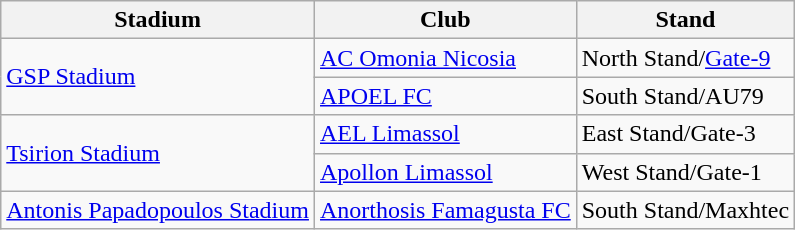<table class="wikitable">
<tr>
<th>Stadium</th>
<th>Club</th>
<th>Stand</th>
</tr>
<tr>
<td rowspan="2" style="text-align:left;"><a href='#'>GSP Stadium</a></td>
<td><a href='#'>AC Omonia Nicosia</a></td>
<td>North Stand/<a href='#'>Gate-9</a></td>
</tr>
<tr>
<td><a href='#'>APOEL FC</a></td>
<td>South Stand/AU79</td>
</tr>
<tr>
<td rowspan="2" style="text-align:left;"><a href='#'>Tsirion Stadium</a></td>
<td><a href='#'>AEL Limassol</a></td>
<td>East Stand/Gate-3</td>
</tr>
<tr>
<td><a href='#'>Apollon Limassol</a></td>
<td>West Stand/Gate-1</td>
</tr>
<tr>
<td style="text-align:left;"><a href='#'>Antonis Papadopoulos Stadium</a></td>
<td><a href='#'>Anorthosis Famagusta FC</a></td>
<td>South Stand/Maxhtec</td>
</tr>
</table>
